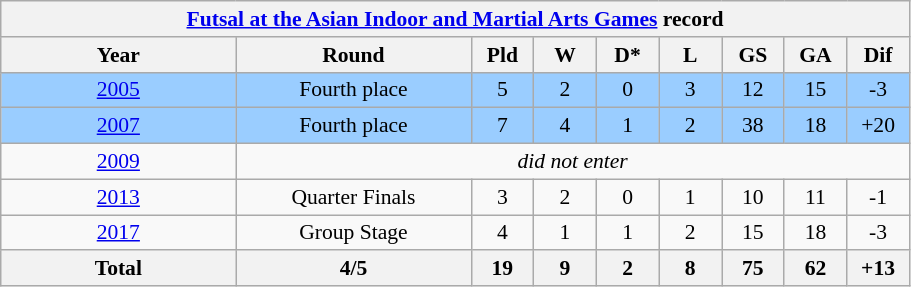<table class="wikitable" style="text-align: center;font-size:90%;">
<tr>
<th colspan=9><a href='#'>Futsal at the Asian Indoor and Martial Arts Games</a> record</th>
</tr>
<tr>
<th width=150>Year</th>
<th width=150>Round</th>
<th width=35>Pld</th>
<th width=35>W</th>
<th width=35>D*</th>
<th width=35>L</th>
<th width=35>GS</th>
<th width=35>GA</th>
<th width=35>Dif</th>
</tr>
<tr bgcolor=#9acdff>
<td> <a href='#'>2005</a></td>
<td>Fourth place</td>
<td>5</td>
<td>2</td>
<td>0</td>
<td>3</td>
<td>12</td>
<td>15</td>
<td>-3</td>
</tr>
<tr bgcolor=#9acdff>
<td> <a href='#'>2007</a></td>
<td>Fourth place</td>
<td>7</td>
<td>4</td>
<td>1</td>
<td>2</td>
<td>38</td>
<td>18</td>
<td>+20</td>
</tr>
<tr>
<td> <a href='#'>2009</a></td>
<td colspan=9><em>did not enter</em></td>
</tr>
<tr>
<td> <a href='#'>2013</a></td>
<td>Quarter Finals</td>
<td>3</td>
<td>2</td>
<td>0</td>
<td>1</td>
<td>10</td>
<td>11</td>
<td>-1</td>
</tr>
<tr>
<td> <a href='#'>2017</a></td>
<td>Group Stage</td>
<td>4</td>
<td>1</td>
<td>1</td>
<td>2</td>
<td>15</td>
<td>18</td>
<td>-3</td>
</tr>
<tr>
<th><strong>Total</strong></th>
<th>4/5</th>
<th>19</th>
<th>9</th>
<th>2</th>
<th>8</th>
<th>75</th>
<th>62</th>
<th>+13</th>
</tr>
</table>
